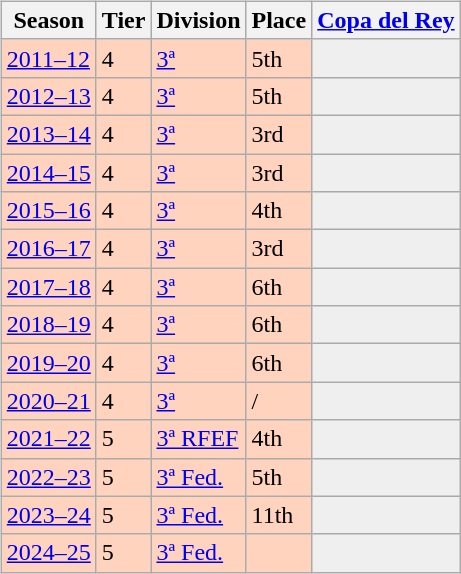<table>
<tr>
<td valign="top" width=0%><br><table class="wikitable">
<tr style="background:#f0f6fa;">
<th>Season</th>
<th>Tier</th>
<th>Division</th>
<th>Place</th>
<th><a href='#'>Copa del Rey</a></th>
</tr>
<tr>
<td style="background:#FFD3BD;"><a href='#'>2011–12</a></td>
<td style="background:#FFD3BD;">4</td>
<td style="background:#FFD3BD;"><a href='#'>3ª</a></td>
<td style="background:#FFD3BD;">5th</td>
<td style="background:#efefef;"></td>
</tr>
<tr>
<td style="background:#FFD3BD;"><a href='#'>2012–13</a></td>
<td style="background:#FFD3BD;">4</td>
<td style="background:#FFD3BD;"><a href='#'>3ª</a></td>
<td style="background:#FFD3BD;">5th</td>
<td style="background:#efefef;"></td>
</tr>
<tr>
<td style="background:#FFD3BD;"><a href='#'>2013–14</a></td>
<td style="background:#FFD3BD;">4</td>
<td style="background:#FFD3BD;"><a href='#'>3ª</a></td>
<td style="background:#FFD3BD;">3rd</td>
<td style="background:#efefef;"></td>
</tr>
<tr>
<td style="background:#FFD3BD;"><a href='#'>2014–15</a></td>
<td style="background:#FFD3BD;">4</td>
<td style="background:#FFD3BD;"><a href='#'>3ª</a></td>
<td style="background:#FFD3BD;">3rd</td>
<td style="background:#efefef;"></td>
</tr>
<tr>
<td style="background:#FFD3BD;"><a href='#'>2015–16</a></td>
<td style="background:#FFD3BD;">4</td>
<td style="background:#FFD3BD;"><a href='#'>3ª</a></td>
<td style="background:#FFD3BD;">4th</td>
<td style="background:#efefef;"></td>
</tr>
<tr>
<td style="background:#FFD3BD;"><a href='#'>2016–17</a></td>
<td style="background:#FFD3BD;">4</td>
<td style="background:#FFD3BD;"><a href='#'>3ª</a></td>
<td style="background:#FFD3BD;">3rd</td>
<td style="background:#efefef;"></td>
</tr>
<tr>
<td style="background:#FFD3BD;"><a href='#'>2017–18</a></td>
<td style="background:#FFD3BD;">4</td>
<td style="background:#FFD3BD;"><a href='#'>3ª</a></td>
<td style="background:#FFD3BD;">6th</td>
<td style="background:#efefef;"></td>
</tr>
<tr>
<td style="background:#FFD3BD;"><a href='#'>2018–19</a></td>
<td style="background:#FFD3BD;">4</td>
<td style="background:#FFD3BD;"><a href='#'>3ª</a></td>
<td style="background:#FFD3BD;">6th</td>
<th style="background:#efefef;"></th>
</tr>
<tr>
<td style="background:#FFD3BD;"><a href='#'>2019–20</a></td>
<td style="background:#FFD3BD;">4</td>
<td style="background:#FFD3BD;"><a href='#'>3ª</a></td>
<td style="background:#FFD3BD;">6th</td>
<th style="background:#efefef;"></th>
</tr>
<tr>
<td style="background:#FFD3BD;"><a href='#'>2020–21</a></td>
<td style="background:#FFD3BD;">4</td>
<td style="background:#FFD3BD;"><a href='#'>3ª</a></td>
<td style="background:#FFD3BD;"> / </td>
<th style="background:#efefef;"></th>
</tr>
<tr>
<td style="background:#FFD3BD;"><a href='#'>2021–22</a></td>
<td style="background:#FFD3BD;">5</td>
<td style="background:#FFD3BD;"><a href='#'>3ª RFEF</a></td>
<td style="background:#FFD3BD;">4th</td>
<th style="background:#efefef;"></th>
</tr>
<tr>
<td style="background:#FFD3BD;"><a href='#'>2022–23</a></td>
<td style="background:#FFD3BD;">5</td>
<td style="background:#FFD3BD;"><a href='#'>3ª Fed.</a></td>
<td style="background:#FFD3BD;">5th</td>
<th style="background:#efefef;"></th>
</tr>
<tr>
<td style="background:#FFD3BD;"><a href='#'>2023–24</a></td>
<td style="background:#FFD3BD;">5</td>
<td style="background:#FFD3BD;"><a href='#'>3ª Fed.</a></td>
<td style="background:#FFD3BD;">11th</td>
<th style="background:#efefef;"></th>
</tr>
<tr>
<td style="background:#FFD3BD;"><a href='#'>2024–25</a></td>
<td style="background:#FFD3BD;">5</td>
<td style="background:#FFD3BD;"><a href='#'>3ª Fed.</a></td>
<td style="background:#FFD3BD;"></td>
<th style="background:#efefef;"></th>
</tr>
</table>
</td>
</tr>
</table>
